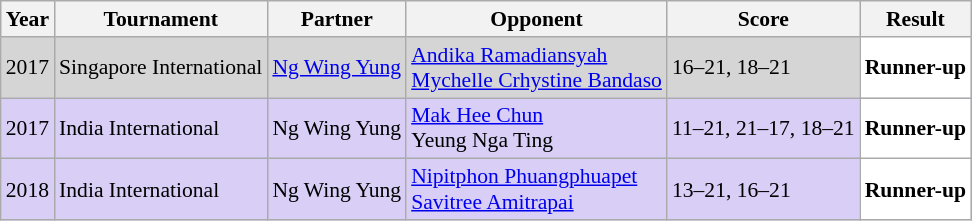<table class="sortable wikitable" style="font-size: 90%;">
<tr>
<th>Year</th>
<th>Tournament</th>
<th>Partner</th>
<th>Opponent</th>
<th>Score</th>
<th>Result</th>
</tr>
<tr style="background:#D5D5D5">
<td align="center">2017</td>
<td align="left">Singapore International</td>
<td align="left"> <a href='#'>Ng Wing Yung</a></td>
<td align="left"> <a href='#'>Andika Ramadiansyah</a><br> <a href='#'>Mychelle Crhystine Bandaso</a></td>
<td align="left">16–21, 18–21</td>
<td bgcolor="#FFFFFF"> <strong>Runner-up</strong></td>
</tr>
<tr style="background:#D8CEF6">
<td align="center">2017</td>
<td align="left">India International</td>
<td align="left"> Ng Wing Yung</td>
<td align="left"> <a href='#'>Mak Hee Chun</a><br> Yeung Nga Ting</td>
<td align="left">11–21, 21–17, 18–21</td>
<td bgcolor="#FFFFFF"> <strong>Runner-up</strong></td>
</tr>
<tr style="background:#D8CEF6">
<td align="center">2018</td>
<td align="left">India International</td>
<td align="left"> Ng Wing Yung</td>
<td align="left"> <a href='#'>Nipitphon Phuangphuapet</a><br> <a href='#'>Savitree Amitrapai</a></td>
<td align="left">13–21, 16–21</td>
<td bgcolor="#FFFFFF"> <strong>Runner-up</strong></td>
</tr>
</table>
